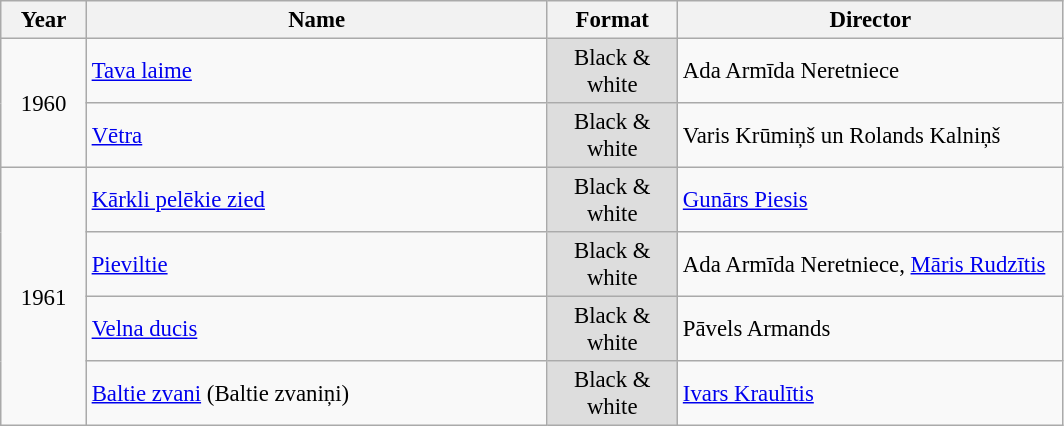<table class="wikitable" style="font-size:95%;">
<tr>
<th width="50">Year</th>
<th width="300">Name</th>
<th width="80">Format</th>
<th width="250">Director</th>
</tr>
<tr>
<td align="center" rowspan="2">1960</td>
<td><a href='#'>Tava laime</a></td>
<td align="center" style="background: #DDDDDD;">Black & white</td>
<td>Ada Armīda Neretniece</td>
</tr>
<tr>
<td><a href='#'>Vētra</a></td>
<td align="center" style="background: #DDDDDD;">Black & white</td>
<td>Varis Krūmiņš un Rolands Kalniņš</td>
</tr>
<tr>
<td align="center" rowspan="4">1961</td>
<td><a href='#'>Kārkli pelēkie zied</a></td>
<td align="center" style="background: #DDDDDD;">Black & white</td>
<td><a href='#'>Gunārs Piesis</a></td>
</tr>
<tr>
<td><a href='#'>Pieviltie</a></td>
<td align="center" style="background: #DDDDDD;">Black & white</td>
<td>Ada Armīda Neretniece, <a href='#'>Māris Rudzītis</a></td>
</tr>
<tr>
<td><a href='#'>Velna ducis</a></td>
<td align="center" style="background: #DDDDDD;">Black & white</td>
<td>Pāvels Armands</td>
</tr>
<tr>
<td><a href='#'>Baltie zvani</a> (Baltie zvaniņi)</td>
<td align="center" style="background: #DDDDDD;">Black & white</td>
<td><a href='#'>Ivars Kraulītis</a></td>
</tr>
</table>
